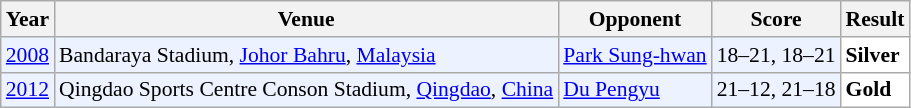<table class="sortable wikitable" style="font-size: 90%;">
<tr>
<th>Year</th>
<th>Venue</th>
<th>Opponent</th>
<th>Score</th>
<th>Result</th>
</tr>
<tr style="background:#ECF2FF">
<td align="center"><a href='#'>2008</a></td>
<td align="left">Bandaraya Stadium, <a href='#'>Johor Bahru</a>, <a href='#'>Malaysia</a></td>
<td align="left"> <a href='#'>Park Sung-hwan</a></td>
<td align="left">18–21, 18–21</td>
<td style="text-align:left; background:white"> <strong>Silver</strong></td>
</tr>
<tr style="background:#ECF2FF">
<td align="center"><a href='#'>2012</a></td>
<td align="left">Qingdao Sports Centre Conson Stadium, <a href='#'>Qingdao</a>, <a href='#'>China</a></td>
<td align="left"> <a href='#'>Du Pengyu</a></td>
<td align="left">21–12, 21–18</td>
<td style="text-align:left; background:white"> <strong>Gold</strong></td>
</tr>
</table>
